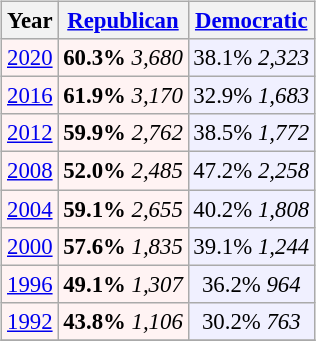<table class="wikitable" style="float:right; font-size:95%;">
<tr bgcolor=lightgrey>
<th>Year</th>
<th><a href='#'>Republican</a></th>
<th><a href='#'>Democratic</a></th>
</tr>
<tr>
<td align="center" bgcolor="#fff3f3"><a href='#'>2020</a></td>
<td align="center" bgcolor="#fff3f3"><strong>60.3%</strong> <em>3,680</em></td>
<td align="center" bgcolor="#f0f0ff">38.1% <em>2,323</em></td>
</tr>
<tr |->
<td align="center" bgcolor="#fff3f3"><a href='#'>2016</a></td>
<td align="center" bgcolor="#fff3f3"><strong>61.9%</strong> <em>3,170</em></td>
<td align="center" bgcolor="#f0f0ff">32.9% <em>1,683</em></td>
</tr>
<tr |->
<td align="center" bgcolor="#fff3f3"><a href='#'>2012</a></td>
<td align="center" bgcolor="#fff3f3"><strong>59.9%</strong> <em>2,762</em></td>
<td align="center" bgcolor="#f0f0ff">38.5% <em>1,772</em></td>
</tr>
<tr>
<td align="center" bgcolor="#fff3f3"><a href='#'>2008</a></td>
<td align="center" bgcolor="#fff3f3"><strong>52.0%</strong> <em>2,485</em></td>
<td align="center" bgcolor="#f0f0ff">47.2% <em>2,258</em></td>
</tr>
<tr>
<td align="center" bgcolor="#fff3f3"><a href='#'>2004</a></td>
<td align="center" bgcolor="#fff3f3"><strong>59.1%</strong> <em>2,655</em></td>
<td align="center" bgcolor="#f0f0ff">40.2% <em>1,808</em></td>
</tr>
<tr>
<td align="center" bgcolor="#fff3f3"><a href='#'>2000</a></td>
<td align="center" bgcolor="#fff3f3"><strong>57.6%</strong> <em>1,835</em></td>
<td align="center" bgcolor="#f0f0ff">39.1% <em>1,244</em></td>
</tr>
<tr>
<td align="center" bgcolor="#fff3f3"><a href='#'>1996</a></td>
<td align="center" bgcolor="#fff3f3"><strong>49.1%</strong> <em>1,307</em></td>
<td align="center" bgcolor="#f0f0ff">36.2% <em>964</em></td>
</tr>
<tr>
<td align="center" bgcolor="#fff3f3"><a href='#'>1992</a></td>
<td align="center" bgcolor="#fff3f3"><strong>43.8%</strong> <em>1,106</em></td>
<td align="center" bgcolor="#f0f0ff">30.2% <em>763</em></td>
</tr>
<tr>
</tr>
</table>
